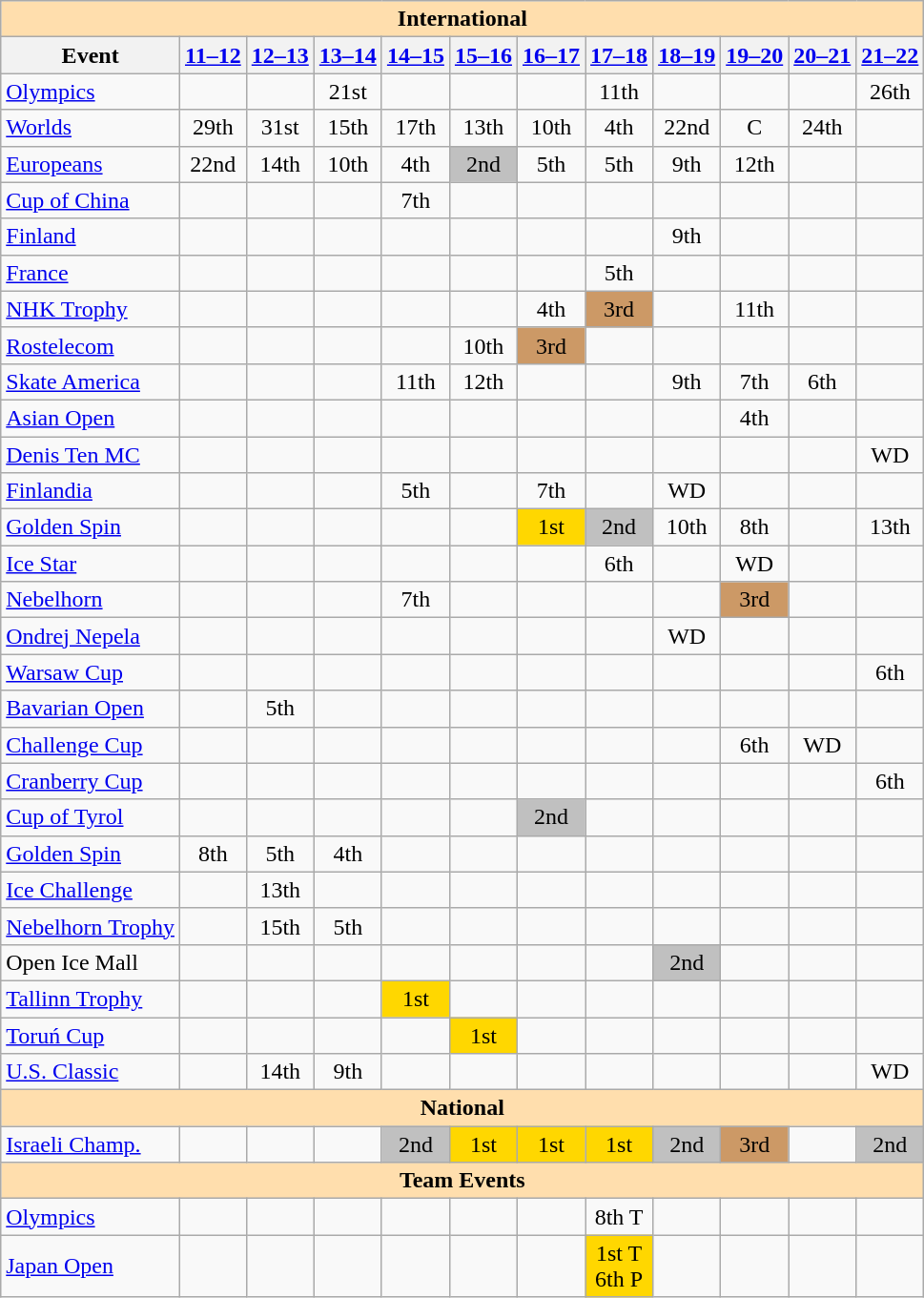<table class="wikitable" style="text-align:center">
<tr>
<th colspan="12" style="background:#ffdead; text-align:center;">International</th>
</tr>
<tr>
<th>Event</th>
<th><a href='#'>11–12</a></th>
<th><a href='#'>12–13</a></th>
<th><a href='#'>13–14</a></th>
<th><a href='#'>14–15</a></th>
<th><a href='#'>15–16</a></th>
<th><a href='#'>16–17</a></th>
<th><a href='#'>17–18</a></th>
<th><a href='#'>18–19</a></th>
<th><a href='#'>19–20</a></th>
<th><a href='#'>20–21</a></th>
<th><a href='#'>21–22</a></th>
</tr>
<tr>
<td align=left><a href='#'>Olympics</a></td>
<td></td>
<td></td>
<td>21st</td>
<td></td>
<td></td>
<td></td>
<td>11th</td>
<td></td>
<td></td>
<td></td>
<td>26th</td>
</tr>
<tr>
<td align=left><a href='#'>Worlds</a></td>
<td>29th</td>
<td>31st</td>
<td>15th</td>
<td>17th</td>
<td>13th</td>
<td>10th</td>
<td>4th</td>
<td>22nd</td>
<td>C</td>
<td>24th</td>
<td></td>
</tr>
<tr>
<td align=left><a href='#'>Europeans</a></td>
<td>22nd</td>
<td>14th</td>
<td>10th</td>
<td>4th</td>
<td bgcolor=silver>2nd</td>
<td>5th</td>
<td>5th</td>
<td>9th</td>
<td>12th</td>
<td></td>
<td></td>
</tr>
<tr>
<td align=left> <a href='#'>Cup of China</a></td>
<td></td>
<td></td>
<td></td>
<td>7th</td>
<td></td>
<td></td>
<td></td>
<td></td>
<td></td>
<td></td>
<td></td>
</tr>
<tr>
<td align=left> <a href='#'>Finland</a></td>
<td></td>
<td></td>
<td></td>
<td></td>
<td></td>
<td></td>
<td></td>
<td>9th</td>
<td></td>
<td></td>
<td></td>
</tr>
<tr>
<td align=left> <a href='#'>France</a></td>
<td></td>
<td></td>
<td></td>
<td></td>
<td></td>
<td></td>
<td>5th</td>
<td></td>
<td></td>
<td></td>
<td></td>
</tr>
<tr>
<td align=left> <a href='#'>NHK Trophy</a></td>
<td></td>
<td></td>
<td></td>
<td></td>
<td></td>
<td>4th</td>
<td bgcolor=cc9966>3rd</td>
<td></td>
<td>11th</td>
<td></td>
<td></td>
</tr>
<tr>
<td align=left> <a href='#'>Rostelecom</a></td>
<td></td>
<td></td>
<td></td>
<td></td>
<td>10th</td>
<td bgcolor=cc9966>3rd</td>
<td></td>
<td></td>
<td></td>
<td></td>
<td></td>
</tr>
<tr>
<td align=left> <a href='#'>Skate America</a></td>
<td></td>
<td></td>
<td></td>
<td>11th</td>
<td>12th</td>
<td></td>
<td></td>
<td>9th</td>
<td>7th</td>
<td>6th</td>
<td></td>
</tr>
<tr>
<td align=left> <a href='#'>Asian Open</a></td>
<td></td>
<td></td>
<td></td>
<td></td>
<td></td>
<td></td>
<td></td>
<td></td>
<td>4th</td>
<td></td>
<td></td>
</tr>
<tr>
<td align=left> <a href='#'>Denis Ten MC</a></td>
<td></td>
<td></td>
<td></td>
<td></td>
<td></td>
<td></td>
<td></td>
<td></td>
<td></td>
<td></td>
<td>WD</td>
</tr>
<tr>
<td align=left> <a href='#'>Finlandia</a></td>
<td></td>
<td></td>
<td></td>
<td>5th</td>
<td></td>
<td>7th</td>
<td></td>
<td>WD</td>
<td></td>
<td></td>
<td></td>
</tr>
<tr>
<td align=left> <a href='#'>Golden Spin</a></td>
<td></td>
<td></td>
<td></td>
<td></td>
<td></td>
<td bgcolor=gold>1st</td>
<td bgcolor=silver>2nd</td>
<td>10th</td>
<td>8th</td>
<td></td>
<td>13th</td>
</tr>
<tr>
<td align=left> <a href='#'>Ice Star</a></td>
<td></td>
<td></td>
<td></td>
<td></td>
<td></td>
<td></td>
<td>6th</td>
<td></td>
<td>WD</td>
<td></td>
<td></td>
</tr>
<tr>
<td align=left> <a href='#'>Nebelhorn</a></td>
<td></td>
<td></td>
<td></td>
<td>7th</td>
<td></td>
<td></td>
<td></td>
<td></td>
<td bgcolor=cc9966>3rd</td>
<td></td>
<td></td>
</tr>
<tr>
<td align=left> <a href='#'>Ondrej Nepela</a></td>
<td></td>
<td></td>
<td></td>
<td></td>
<td></td>
<td></td>
<td></td>
<td>WD</td>
<td></td>
<td></td>
<td></td>
</tr>
<tr>
<td align=left> <a href='#'>Warsaw Cup</a></td>
<td></td>
<td></td>
<td></td>
<td></td>
<td></td>
<td></td>
<td></td>
<td></td>
<td></td>
<td></td>
<td>6th</td>
</tr>
<tr>
<td align=left><a href='#'>Bavarian Open</a></td>
<td></td>
<td>5th</td>
<td></td>
<td></td>
<td></td>
<td></td>
<td></td>
<td></td>
<td></td>
<td></td>
<td></td>
</tr>
<tr>
<td align=left><a href='#'>Challenge Cup</a></td>
<td></td>
<td></td>
<td></td>
<td></td>
<td></td>
<td></td>
<td></td>
<td></td>
<td>6th</td>
<td>WD</td>
<td></td>
</tr>
<tr>
<td align=left><a href='#'>Cranberry Cup</a></td>
<td></td>
<td></td>
<td></td>
<td></td>
<td></td>
<td></td>
<td></td>
<td></td>
<td></td>
<td></td>
<td>6th</td>
</tr>
<tr>
<td align="left"><a href='#'>Cup of Tyrol</a></td>
<td></td>
<td></td>
<td></td>
<td></td>
<td></td>
<td bgcolor="silver">2nd</td>
<td></td>
<td></td>
<td></td>
<td></td>
<td></td>
</tr>
<tr>
<td align="left"><a href='#'>Golden Spin</a></td>
<td>8th</td>
<td>5th</td>
<td>4th</td>
<td></td>
<td></td>
<td></td>
<td></td>
<td></td>
<td></td>
<td></td>
<td></td>
</tr>
<tr>
<td align="left"><a href='#'>Ice Challenge</a></td>
<td></td>
<td>13th</td>
<td></td>
<td></td>
<td></td>
<td></td>
<td></td>
<td></td>
<td></td>
<td></td>
<td></td>
</tr>
<tr>
<td align="left"><a href='#'>Nebelhorn Trophy</a></td>
<td></td>
<td>15th</td>
<td>5th</td>
<td></td>
<td></td>
<td></td>
<td></td>
<td></td>
<td></td>
<td></td>
<td></td>
</tr>
<tr>
<td align="left">Open Ice Mall</td>
<td></td>
<td></td>
<td></td>
<td></td>
<td></td>
<td></td>
<td></td>
<td bgcolor="silver">2nd</td>
<td></td>
<td></td>
<td></td>
</tr>
<tr>
<td align="left"><a href='#'>Tallinn Trophy</a></td>
<td></td>
<td></td>
<td></td>
<td bgcolor="gold">1st</td>
<td></td>
<td></td>
<td></td>
<td></td>
<td></td>
<td></td>
<td></td>
</tr>
<tr>
<td align="left"><a href='#'>Toruń Cup</a></td>
<td></td>
<td></td>
<td></td>
<td></td>
<td bgcolor="gold">1st</td>
<td></td>
<td></td>
<td></td>
<td></td>
<td></td>
<td></td>
</tr>
<tr>
<td align="left"><a href='#'>U.S. Classic</a></td>
<td></td>
<td>14th</td>
<td>9th</td>
<td></td>
<td></td>
<td></td>
<td></td>
<td></td>
<td></td>
<td></td>
<td>WD</td>
</tr>
<tr>
<th colspan="12" style="background:#ffdead; text-align:center;">National</th>
</tr>
<tr>
<td align="left"><a href='#'>Israeli Champ.</a></td>
<td></td>
<td></td>
<td></td>
<td bgcolor="silver">2nd</td>
<td bgcolor="gold">1st</td>
<td bgcolor="gold">1st</td>
<td bgcolor="gold">1st</td>
<td bgcolor="silver">2nd</td>
<td bgcolor="cc9966">3rd</td>
<td></td>
<td bgcolor="silver">2nd</td>
</tr>
<tr>
<th colspan="12" style="background-color: #ffdead; align=center">Team Events</th>
</tr>
<tr>
<td align=left><a href='#'>Olympics</a></td>
<td></td>
<td></td>
<td></td>
<td></td>
<td></td>
<td></td>
<td>8th T</td>
<td></td>
<td></td>
<td></td>
<td></td>
</tr>
<tr>
<td align="left"><a href='#'>Japan Open</a></td>
<td></td>
<td></td>
<td></td>
<td></td>
<td></td>
<td></td>
<td bgcolor="gold">1st T <br> 6th P</td>
<td></td>
<td></td>
<td></td>
<td></td>
</tr>
</table>
